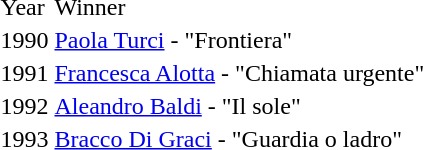<table>
<tr>
<td>Year</td>
<td>Winner</td>
</tr>
<tr>
<td>1990</td>
<td><a href='#'>Paola Turci</a> - "Frontiera"</td>
</tr>
<tr>
<td>1991</td>
<td><a href='#'>Francesca Alotta</a> - "Chiamata urgente"</td>
</tr>
<tr>
<td>1992</td>
<td><a href='#'>Aleandro Baldi</a> - "Il sole"</td>
</tr>
<tr>
<td>1993</td>
<td><a href='#'>Bracco Di Graci</a> - "Guardia o ladro"</td>
</tr>
</table>
